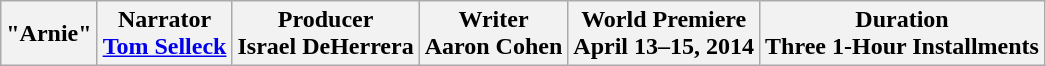<table class="wikitable">
<tr>
<th>"Arnie"</th>
<th>Narrator<br><a href='#'>Tom Selleck</a></th>
<th>Producer<br>Israel DeHerrera</th>
<th>Writer<br>Aaron Cohen</th>
<th>World Premiere<br>April 13–15, 2014</th>
<th>Duration<br>Three 1-Hour Installments</th>
</tr>
</table>
